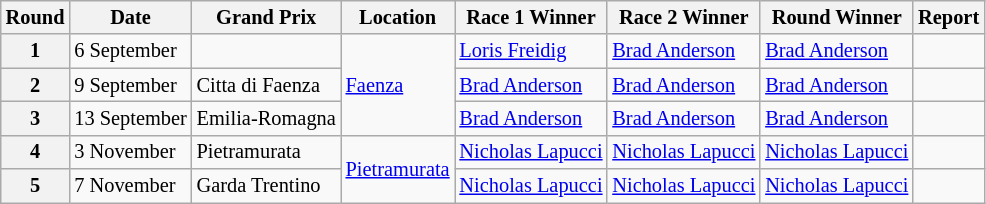<table class="wikitable" style="font-size: 85%;">
<tr>
<th scope="col">Round</th>
<th scope="col">Date</th>
<th scope="col">Grand Prix</th>
<th scope="col">Location</th>
<th scope="col">Race 1 Winner</th>
<th scope="col">Race 2 Winner</th>
<th scope="col">Round Winner</th>
<th scope="col">Report</th>
</tr>
<tr>
<th scope="row">1</th>
<td>6 September</td>
<td></td>
<td rowspan=3><a href='#'>Faenza</a></td>
<td> <a href='#'>Loris Freidig</a></td>
<td> <a href='#'>Brad Anderson</a></td>
<td> <a href='#'>Brad Anderson</a></td>
<td></td>
</tr>
<tr>
<th scope="row">2</th>
<td>9 September</td>
<td> Citta di Faenza</td>
<td> <a href='#'>Brad Anderson</a></td>
<td> <a href='#'>Brad Anderson</a></td>
<td> <a href='#'>Brad Anderson</a></td>
<td></td>
</tr>
<tr>
<th scope="row">3</th>
<td>13 September</td>
<td> Emilia-Romagna</td>
<td> <a href='#'>Brad Anderson</a></td>
<td> <a href='#'>Brad Anderson</a></td>
<td> <a href='#'>Brad Anderson</a></td>
<td></td>
</tr>
<tr>
<th scope="row">4</th>
<td>3 November</td>
<td> Pietramurata</td>
<td rowspan=2><a href='#'>Pietramurata</a></td>
<td> <a href='#'>Nicholas Lapucci</a></td>
<td> <a href='#'>Nicholas Lapucci</a></td>
<td> <a href='#'>Nicholas Lapucci</a></td>
<td></td>
</tr>
<tr>
<th scope="row">5</th>
<td>7 November</td>
<td> Garda Trentino</td>
<td> <a href='#'>Nicholas Lapucci</a></td>
<td> <a href='#'>Nicholas Lapucci</a></td>
<td> <a href='#'>Nicholas Lapucci</a></td>
</tr>
</table>
